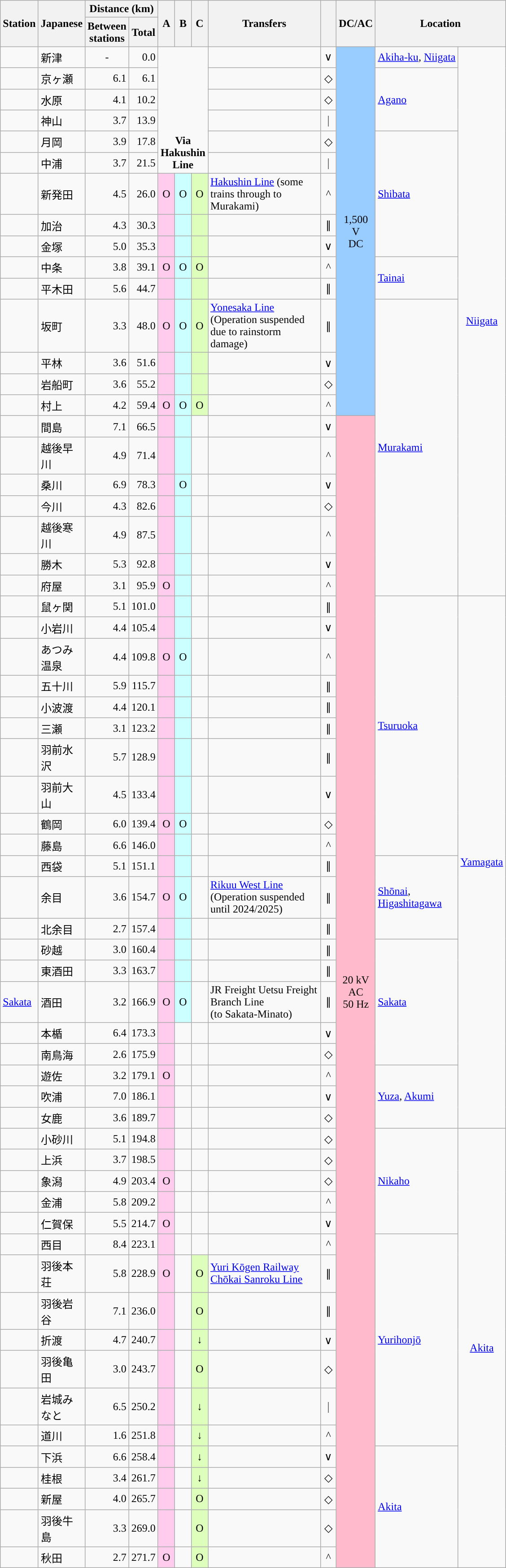<table class="wikitable">
<tr>
<th rowspan="2" style="width:2em;">Station</th>
<th rowspan="2" style="width:2em;">Japanese</th>
<th colspan="2">Distance (km)</th>
<th rowspan="2" style="width:1em;">A</th>
<th rowspan="2" style="width:1em;">B</th>
<th rowspan="2" style="width:1em;">C</th>
<th rowspan="2" style="width:10em;">Transfers</th>
<th rowspan="2" style="width:1em;"> </th>
<th rowspan="2" style="width:1.5em;">DC/AC</th>
<th rowspan="2" colspan="2">Location</th>
</tr>
<tr>
<th style="width:1em;">Between<br>stations</th>
<th style="width:1em;">Total</th>
</tr>
<tr>
<td></td>
<td>新津</td>
<td style="text-align:center;">-</td>
<td style="text-align:right;">0.0</td>
<td rowspan="6" colspan="3" style="text-align:center; vertical-align:bottom;"><strong>Via<br>Hakushin Line</strong></td>
<td></td>
<td style="text-align:center;">∨</td>
<td rowspan="15" style="width:1em; background:#9cf; color:#000; text-align:center;">1,500 V<br>DC</td>
<td style="width:1em; white-space:nowrap;"><a href='#'>Akiha-ku</a>, <a href='#'>Niigata</a></td>
<td rowspan="22" style="text-align:center; width:1em; line-height:2;"><a href='#'>Niigata</a></td>
</tr>
<tr>
<td></td>
<td>京ヶ瀬</td>
<td style="text-align:right;">6.1</td>
<td style="text-align:right;">6.1</td>
<td> </td>
<td style="text-align:center;">◇</td>
<td rowspan="3"><a href='#'>Agano</a></td>
</tr>
<tr>
<td></td>
<td>水原</td>
<td style="text-align:right;">4.1</td>
<td style="text-align:right;">10.2</td>
<td> </td>
<td style="text-align:center;">◇</td>
</tr>
<tr>
<td></td>
<td>神山</td>
<td style="text-align:right;">3.7</td>
<td style="text-align:right;">13.9</td>
<td> </td>
<td style="text-align:center;">｜</td>
</tr>
<tr>
<td></td>
<td>月岡</td>
<td style="text-align:right;">3.9</td>
<td style="text-align:right;">17.8</td>
<td> </td>
<td style="text-align:center;">◇</td>
<td rowspan="5"><a href='#'>Shibata</a></td>
</tr>
<tr>
<td></td>
<td>中浦</td>
<td style="text-align:right;">3.7</td>
<td style="text-align:right;">21.5</td>
<td> </td>
<td style="text-align:center;">｜</td>
</tr>
<tr>
<td></td>
<td>新発田</td>
<td style="text-align:right;">4.5</td>
<td style="text-align:right;">26.0</td>
<td style="text-align:center; background:#fce;">O</td>
<td style="text-align:center; background:#cff;">O</td>
<td style="text-align:center; background:#dfb;">O</td>
<td><a href='#'>Hakushin Line</a> (some trains through to Murakami)</td>
<td style="text-align:center;">^</td>
</tr>
<tr>
<td></td>
<td>加治</td>
<td style="text-align:right;">4.3</td>
<td style="text-align:right;">30.3</td>
<td style="text-align:center; background:#fce;"></td>
<td style="text-align:center; background:#cff;"></td>
<td style="text-align:center; background:#dfb;"></td>
<td> </td>
<td style="text-align:center;">∥</td>
</tr>
<tr>
<td></td>
<td>金塚</td>
<td style="text-align:right;">5.0</td>
<td style="text-align:right;">35.3</td>
<td style="text-align:center; background:#fce;"></td>
<td style="text-align:center; background:#cff;"></td>
<td style="text-align:center; background:#dfb;"></td>
<td> </td>
<td style="text-align:center;">∨</td>
</tr>
<tr>
<td></td>
<td>中条</td>
<td style="text-align:right;">3.8</td>
<td style="text-align:right;">39.1</td>
<td style="text-align:center; background:#fce;">O</td>
<td style="text-align:center; background:#cff;">O</td>
<td style="text-align:center; background:#dfb;">O</td>
<td> </td>
<td style="text-align:center;">^</td>
<td rowspan="2"><a href='#'>Tainai</a></td>
</tr>
<tr>
<td></td>
<td>平木田</td>
<td style="text-align:right;">5.6</td>
<td style="text-align:right;">44.7</td>
<td style="text-align:center; background:#fce;"></td>
<td style="text-align:center; background:#cff;"></td>
<td style="text-align:center; background:#dfb;"></td>
<td> </td>
<td style="text-align:center;">∥</td>
</tr>
<tr>
<td></td>
<td>坂町</td>
<td style="text-align:right;">3.3</td>
<td style="text-align:right;">48.0</td>
<td style="text-align:center; background:#fce;">O</td>
<td style="text-align:center; background:#cff;">O</td>
<td style="text-align:center; background:#dfb;">O</td>
<td><a href='#'>Yonesaka Line</a> (Operation suspended due to rainstorm damage)</td>
<td style="text-align:center;">∥</td>
<td rowspan="11"><a href='#'>Murakami</a></td>
</tr>
<tr>
<td></td>
<td>平林</td>
<td style="text-align:right;">3.6</td>
<td style="text-align:right;">51.6</td>
<td style="text-align:center; background:#fce;"></td>
<td style="text-align:center; background:#cff;"></td>
<td style="text-align:center; background:#dfb;"></td>
<td> </td>
<td style="text-align:center;">∨</td>
</tr>
<tr>
<td></td>
<td>岩船町</td>
<td style="text-align:right;">3.6</td>
<td style="text-align:right;">55.2</td>
<td style="text-align:center; background:#fce;"></td>
<td style="text-align:center; background:#cff;"></td>
<td style="text-align:center; background:#dfb;"></td>
<td> </td>
<td style="text-align:center;">◇</td>
</tr>
<tr>
<td></td>
<td>村上</td>
<td style="text-align:right;">4.2</td>
<td style="text-align:right;">59.4</td>
<td style="text-align:center; background:#fce;">O</td>
<td style="text-align:center; background:#cff;">O</td>
<td style="text-align:center; background:#dfb;">O</td>
<td> </td>
<td style="text-align:center;">^</td>
</tr>
<tr>
<td></td>
<td>間島</td>
<td style="text-align:right;">7.1</td>
<td style="text-align:right;">66.5</td>
<td style="text-align:center; background:#fce;"></td>
<td style="text-align:center; background:#cff;"></td>
<td> </td>
<td> </td>
<td style="text-align:center;">∨</td>
<td rowspan="46" style="width:1em; background:#fbc; color:#000; text-align:center;">20 kV<br>AC<br>50 Hz</td>
</tr>
<tr>
<td></td>
<td>越後早川</td>
<td style="text-align:right;">4.9</td>
<td style="text-align:right;">71.4</td>
<td style="text-align:center; background:#fce;"></td>
<td style="text-align:center; background:#cff;"></td>
<td> </td>
<td> </td>
<td style="text-align:center;">^</td>
</tr>
<tr>
<td></td>
<td>桑川</td>
<td style="text-align:right;">6.9</td>
<td style="text-align:right;">78.3</td>
<td style="text-align:center; background:#fce;"></td>
<td style="text-align:center; background:#cff;">O</td>
<td> </td>
<td> </td>
<td style="text-align:center;">∨</td>
</tr>
<tr>
<td></td>
<td>今川</td>
<td style="text-align:right;">4.3</td>
<td style="text-align:right;">82.6</td>
<td style="text-align:center; background:#fce;"></td>
<td style="text-align:center; background:#cff;"></td>
<td> </td>
<td> </td>
<td style="text-align:center;">◇</td>
</tr>
<tr>
<td></td>
<td>越後寒川</td>
<td style="text-align:right;">4.9</td>
<td style="text-align:right;">87.5</td>
<td style="text-align:center; background:#fce;"></td>
<td style="text-align:center; background:#cff;"></td>
<td> </td>
<td> </td>
<td style="text-align:center;">^</td>
</tr>
<tr>
<td></td>
<td>勝木</td>
<td style="text-align:right;">5.3</td>
<td style="text-align:right;">92.8</td>
<td style="text-align:center; background:#fce;"></td>
<td style="text-align:center; background:#cff;"></td>
<td> </td>
<td> </td>
<td style="text-align:center;">∨</td>
</tr>
<tr>
<td></td>
<td>府屋</td>
<td style="text-align:right;">3.1</td>
<td style="text-align:right;">95.9</td>
<td style="text-align:center; background:#fce;">O</td>
<td style="text-align:center; background:#cff;"></td>
<td> </td>
<td> </td>
<td style="text-align:center;">^</td>
</tr>
<tr>
<td></td>
<td>鼠ヶ関</td>
<td style="text-align:right;">5.1</td>
<td style="text-align:right;">101.0</td>
<td style="text-align:center; background:#fce;"></td>
<td style="text-align:center; background:#cff;"></td>
<td> </td>
<td> </td>
<td style="text-align:center;">∥</td>
<td rowspan="10"><a href='#'>Tsuruoka</a></td>
<td rowspan="21" style="text-align:center; width:1em; line-height:3;"><a href='#'>Yamagata</a></td>
</tr>
<tr>
<td></td>
<td>小岩川</td>
<td style="text-align:right;">4.4</td>
<td style="text-align:right;">105.4</td>
<td style="text-align:center; background:#fce;"></td>
<td style="text-align:center; background:#cff;"></td>
<td> </td>
<td> </td>
<td style="text-align:center;">∨</td>
</tr>
<tr>
<td></td>
<td>あつみ温泉</td>
<td style="text-align:right;">4.4</td>
<td style="text-align:right;">109.8</td>
<td style="text-align:center; background:#fce;">O</td>
<td style="text-align:center; background:#cff;">O</td>
<td> </td>
<td> </td>
<td style="text-align:center;">^</td>
</tr>
<tr>
<td></td>
<td>五十川</td>
<td style="text-align:right;">5.9</td>
<td style="text-align:right;">115.7</td>
<td style="text-align:center; background:#fce;"></td>
<td style="text-align:center; background:#cff;"></td>
<td> </td>
<td> </td>
<td style="text-align:center;">∥</td>
</tr>
<tr>
<td></td>
<td>小波渡</td>
<td style="text-align:right;">4.4</td>
<td style="text-align:right;">120.1</td>
<td style="text-align:center; background:#fce;"></td>
<td style="text-align:center; background:#cff;"></td>
<td> </td>
<td> </td>
<td style="text-align:center;">∥</td>
</tr>
<tr>
<td></td>
<td>三瀬</td>
<td style="text-align:right;">3.1</td>
<td style="text-align:right;">123.2</td>
<td style="text-align:center; background:#fce;"></td>
<td style="text-align:center; background:#cff;"></td>
<td> </td>
<td> </td>
<td style="text-align:center;">∥</td>
</tr>
<tr>
<td></td>
<td>羽前水沢</td>
<td style="text-align:right;">5.7</td>
<td style="text-align:right;">128.9</td>
<td style="text-align:center; background:#fce;"></td>
<td style="text-align:center; background:#cff;"></td>
<td> </td>
<td> </td>
<td style="text-align:center;">∥</td>
</tr>
<tr>
<td></td>
<td>羽前大山</td>
<td style="text-align:right;">4.5</td>
<td style="text-align:right;">133.4</td>
<td style="text-align:center; background:#fce;"></td>
<td style="text-align:center; background:#cff;"></td>
<td> </td>
<td> </td>
<td style="text-align:center;">∨</td>
</tr>
<tr>
<td></td>
<td>鶴岡</td>
<td style="text-align:right;">6.0</td>
<td style="text-align:right;">139.4</td>
<td style="text-align:center; background:#fce;">O</td>
<td style="text-align:center; background:#cff;">O</td>
<td> </td>
<td> </td>
<td style="text-align:center;">◇</td>
</tr>
<tr>
<td></td>
<td>藤島</td>
<td style="text-align:right;">6.6</td>
<td style="text-align:right;">146.0</td>
<td style="text-align:center; background:#fce;"></td>
<td style="text-align:center; background:#cff;"></td>
<td> </td>
<td> </td>
<td style="text-align:center;">^</td>
</tr>
<tr>
<td></td>
<td>西袋</td>
<td style="text-align:right;">5.1</td>
<td style="text-align:right;">151.1</td>
<td style="text-align:center; background:#fce;"></td>
<td style="text-align:center; background:#cff;"></td>
<td> </td>
<td> </td>
<td style="text-align:center;">∥</td>
<td rowspan="3"><a href='#'>Shōnai</a>, <a href='#'>Higashitagawa</a></td>
</tr>
<tr>
<td></td>
<td>余目</td>
<td style="text-align:right;">3.6</td>
<td style="text-align:right;">154.7</td>
<td style="text-align:center; background:#fce;">O</td>
<td style="text-align:center; background:#cff;">O</td>
<td> </td>
<td><a href='#'>Rikuu West Line</a> (Operation suspended until 2024/2025)</td>
<td style="text-align:center;">∥</td>
</tr>
<tr>
<td></td>
<td>北余目</td>
<td style="text-align:right;">2.7</td>
<td style="text-align:right;">157.4</td>
<td style="text-align:center; background:#fce;"></td>
<td style="text-align:center; background:#cff;"></td>
<td> </td>
<td> </td>
<td style="text-align:center;">∥</td>
</tr>
<tr>
<td></td>
<td>砂越</td>
<td style="text-align:right;">3.0</td>
<td style="text-align:right;">160.4</td>
<td style="text-align:center; background:#fce;"></td>
<td style="text-align:center; background:#cff;"></td>
<td> </td>
<td> </td>
<td style="text-align:center;">∥</td>
<td rowspan="5"><a href='#'>Sakata</a></td>
</tr>
<tr>
<td></td>
<td>東酒田</td>
<td style="text-align:right;">3.3</td>
<td style="text-align:right;">163.7</td>
<td style="text-align:center; background:#fce;"></td>
<td style="text-align:center; background:#cff;"></td>
<td> </td>
<td> </td>
<td style="text-align:center;">∥</td>
</tr>
<tr>
<td><a href='#'>Sakata</a></td>
<td>酒田</td>
<td style="text-align:right;">3.2</td>
<td style="text-align:right;">166.9</td>
<td style="text-align:center; background:#fce;">O</td>
<td style="text-align:center; background:#cff;">O</td>
<td> </td>
<td>JR Freight Uetsu Freight Branch Line<br>(to Sakata-Minato)</td>
<td style="text-align:center;">∥</td>
</tr>
<tr>
<td></td>
<td>本楯</td>
<td style="text-align:right;">6.4</td>
<td style="text-align:right;">173.3</td>
<td style="text-align:center; background:#fce;"></td>
<td> </td>
<td> </td>
<td> </td>
<td style="text-align:center;">∨</td>
</tr>
<tr>
<td></td>
<td>南鳥海</td>
<td style="text-align:right;">2.6</td>
<td style="text-align:right;">175.9</td>
<td style="text-align:center; background:#fce;"></td>
<td> </td>
<td> </td>
<td> </td>
<td style="text-align:center;">◇</td>
</tr>
<tr>
<td></td>
<td>遊佐</td>
<td style="text-align:right;">3.2</td>
<td style="text-align:right;">179.1</td>
<td style="text-align:center; background:#fce;">O</td>
<td> </td>
<td> </td>
<td> </td>
<td style="text-align:center;">^</td>
<td rowspan="3"><a href='#'>Yuza</a>, <a href='#'>Akumi</a></td>
</tr>
<tr>
<td></td>
<td>吹浦</td>
<td style="text-align:right;">7.0</td>
<td style="text-align:right;">186.1</td>
<td style="text-align:center; background:#fce;"></td>
<td> </td>
<td> </td>
<td> </td>
<td style="text-align:center;">∨</td>
</tr>
<tr>
<td></td>
<td>女鹿</td>
<td style="text-align:right;">3.6</td>
<td style="text-align:right;">189.7</td>
<td style="text-align:center; background:#fce;"></td>
<td> </td>
<td> </td>
<td> </td>
<td style="text-align:center;">◇</td>
</tr>
<tr>
<td></td>
<td>小砂川</td>
<td style="text-align:right;">5.1</td>
<td style="text-align:right;">194.8</td>
<td style="text-align:center; background:#fce;"></td>
<td> </td>
<td> </td>
<td> </td>
<td style="text-align:center;">◇</td>
<td rowspan="5"><a href='#'>Nikaho</a></td>
<td rowspan="17" style="text-align:center; width:1em; line-height:2;"><a href='#'>Akita</a></td>
</tr>
<tr>
<td></td>
<td>上浜</td>
<td style="text-align:right;">3.7</td>
<td style="text-align:right;">198.5</td>
<td style="text-align:center; background:#fce;"></td>
<td> </td>
<td> </td>
<td> </td>
<td style="text-align:center;">◇</td>
</tr>
<tr>
<td></td>
<td>象潟</td>
<td style="text-align:right;">4.9</td>
<td style="text-align:right;">203.4</td>
<td style="text-align:center; background:#fce;">O</td>
<td> </td>
<td> </td>
<td> </td>
<td style="text-align:center;">◇</td>
</tr>
<tr>
<td></td>
<td>金浦</td>
<td style="text-align:right;">5.8</td>
<td style="text-align:right;">209.2</td>
<td style="text-align:center; background:#fce;"></td>
<td> </td>
<td> </td>
<td> </td>
<td style="text-align:center;">^</td>
</tr>
<tr>
<td></td>
<td>仁賀保</td>
<td style="text-align:right;">5.5</td>
<td style="text-align:right;">214.7</td>
<td style="text-align:center; background:#fce;">O</td>
<td> </td>
<td> </td>
<td> </td>
<td style="text-align:center;">∨</td>
</tr>
<tr>
<td></td>
<td>西目</td>
<td style="text-align:right;">8.4</td>
<td style="text-align:right;">223.1</td>
<td style="text-align:center; background:#fce;"></td>
<td> </td>
<td> </td>
<td> </td>
<td style="text-align:center;">^</td>
<td rowspan="7"><a href='#'>Yurihonjō</a></td>
</tr>
<tr>
<td></td>
<td>羽後本荘</td>
<td style="text-align:right;">5.8</td>
<td style="text-align:right;">228.9</td>
<td style="text-align:center; background:#fce;">O</td>
<td> </td>
<td style="text-align:center; background:#dfb;">O</td>
<td><a href='#'>Yuri Kōgen Railway Chōkai Sanroku Line</a></td>
<td style="text-align:center;">∥</td>
</tr>
<tr>
<td></td>
<td>羽後岩谷</td>
<td style="text-align:right;">7.1</td>
<td style="text-align:right;">236.0</td>
<td style="text-align:center; background:#fce;"></td>
<td> </td>
<td style="text-align:center; background:#dfb;">O</td>
<td> </td>
<td style="text-align:center;">∥</td>
</tr>
<tr>
<td></td>
<td>折渡</td>
<td style="text-align:right;">4.7</td>
<td style="text-align:right;">240.7</td>
<td style="text-align:center; background:#fce;"></td>
<td> </td>
<td style="text-align:center; background:#dfb;">↓</td>
<td> </td>
<td style="text-align:center;">∨</td>
</tr>
<tr>
<td></td>
<td>羽後亀田</td>
<td style="text-align:right;">3.0</td>
<td style="text-align:right;">243.7</td>
<td style="text-align:center; background:#fce;"></td>
<td> </td>
<td style="text-align:center; background:#dfb;">O</td>
<td> </td>
<td style="text-align:center;">◇</td>
</tr>
<tr>
<td></td>
<td>岩城みなと</td>
<td style="text-align:right;">6.5</td>
<td style="text-align:right;">250.2</td>
<td style="text-align:center; background:#fce;"></td>
<td> </td>
<td style="text-align:center; background:#dfb;">↓</td>
<td> </td>
<td style="text-align:center;">｜</td>
</tr>
<tr>
<td></td>
<td>道川</td>
<td style="text-align:right;">1.6</td>
<td style="text-align:right;">251.8</td>
<td style="text-align:center; background:#fce;"></td>
<td> </td>
<td style="text-align:center; background:#dfb;">↓</td>
<td> </td>
<td style="text-align:center;">^</td>
</tr>
<tr>
<td></td>
<td>下浜</td>
<td style="text-align:right;">6.6</td>
<td style="text-align:right;">258.4</td>
<td style="text-align:center; background:#fce;"></td>
<td> </td>
<td style="text-align:center; background:#dfb;">↓</td>
<td> </td>
<td style="text-align:center;">∨</td>
<td rowspan="5"><a href='#'>Akita</a></td>
</tr>
<tr>
<td></td>
<td>桂根</td>
<td style="text-align:right;">3.4</td>
<td style="text-align:right;">261.7</td>
<td style="text-align:center; background:#fce;"></td>
<td> </td>
<td style="text-align:center; background:#dfb;">↓</td>
<td> </td>
<td style="text-align:center;">◇</td>
</tr>
<tr>
<td></td>
<td>新屋</td>
<td style="text-align:right;">4.0</td>
<td style="text-align:right;">265.7</td>
<td style="text-align:center; background:#fce;"></td>
<td> </td>
<td style="text-align:center; background:#dfb;">O</td>
<td> </td>
<td style="text-align:center;">◇</td>
</tr>
<tr>
<td></td>
<td>羽後牛島</td>
<td style="text-align:right;">3.3</td>
<td style="text-align:right;">269.0</td>
<td style="text-align:center; background:#fce;"></td>
<td> </td>
<td style="text-align:center; background:#dfb;">O</td>
<td> </td>
<td style="text-align:center;">◇</td>
</tr>
<tr>
<td></td>
<td>秋田</td>
<td style="text-align:right;">2.7</td>
<td style="text-align:right;">271.7</td>
<td style="text-align:center; background:#fce;">O</td>
<td> </td>
<td style="text-align:center; background:#dfb;">O</td>
<td></td>
<td style="text-align:center;">^</td>
</tr>
</table>
